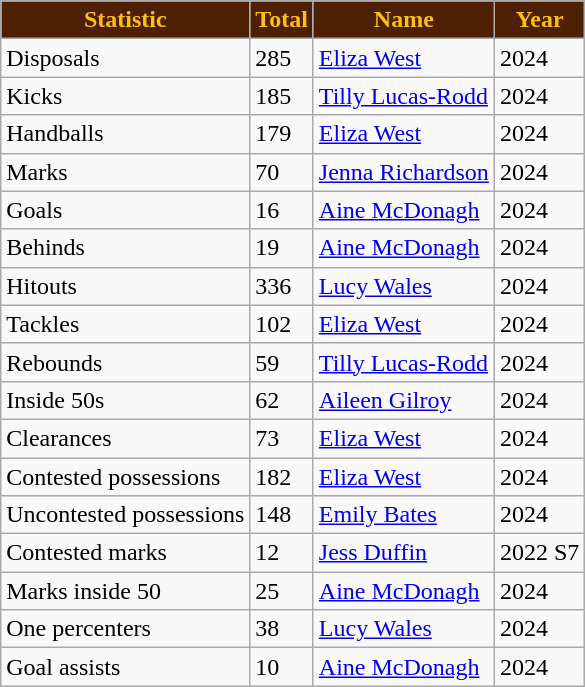<table class="wikitable" style="text-align:left;">
<tr style="color:#fbbf15; text-align:center; background:#4d2004; font-weight:bold">
<td>Statistic</td>
<td>Total</td>
<td>Name</td>
<td>Year</td>
</tr>
<tr>
<td>Disposals</td>
<td>285</td>
<td><a href='#'>Eliza West</a></td>
<td>2024</td>
</tr>
<tr>
<td>Kicks</td>
<td>185</td>
<td><a href='#'>Tilly Lucas-Rodd</a></td>
<td>2024</td>
</tr>
<tr>
<td>Handballs</td>
<td>179</td>
<td><a href='#'>Eliza West</a></td>
<td>2024</td>
</tr>
<tr>
<td>Marks</td>
<td>70</td>
<td><a href='#'>Jenna Richardson</a></td>
<td>2024</td>
</tr>
<tr>
<td>Goals</td>
<td>16</td>
<td><a href='#'>Aine McDonagh</a></td>
<td>2024</td>
</tr>
<tr>
<td>Behinds</td>
<td>19</td>
<td><a href='#'>Aine McDonagh</a></td>
<td>2024</td>
</tr>
<tr>
<td>Hitouts</td>
<td>336</td>
<td><a href='#'>Lucy Wales</a></td>
<td>2024</td>
</tr>
<tr>
<td>Tackles</td>
<td>102</td>
<td><a href='#'>Eliza West</a></td>
<td>2024</td>
</tr>
<tr>
<td>Rebounds</td>
<td>59</td>
<td><a href='#'>Tilly Lucas-Rodd</a></td>
<td>2024</td>
</tr>
<tr>
<td>Inside 50s</td>
<td>62</td>
<td><a href='#'>Aileen Gilroy</a></td>
<td>2024</td>
</tr>
<tr>
<td>Clearances</td>
<td>73</td>
<td><a href='#'>Eliza West</a></td>
<td>2024</td>
</tr>
<tr>
<td>Contested possessions</td>
<td>182</td>
<td><a href='#'>Eliza West</a></td>
<td>2024</td>
</tr>
<tr>
<td>Uncontested possessions</td>
<td>148</td>
<td><a href='#'>Emily Bates</a></td>
<td>2024</td>
</tr>
<tr>
<td>Contested marks</td>
<td>12</td>
<td><a href='#'>Jess Duffin</a></td>
<td>2022 S7</td>
</tr>
<tr>
<td>Marks inside 50</td>
<td>25</td>
<td><a href='#'>Aine McDonagh</a></td>
<td>2024</td>
</tr>
<tr>
<td>One percenters</td>
<td>38</td>
<td><a href='#'>Lucy Wales</a></td>
<td>2024</td>
</tr>
<tr>
<td>Goal assists</td>
<td>10</td>
<td><a href='#'>Aine McDonagh</a></td>
<td>2024</td>
</tr>
</table>
